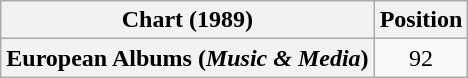<table class="wikitable plainrowheaders">
<tr>
<th scope="col">Chart (1989)</th>
<th scope="col">Position</th>
</tr>
<tr>
<th scope="row">European Albums (<em>Music & Media</em>)</th>
<td align=center>92</td>
</tr>
</table>
